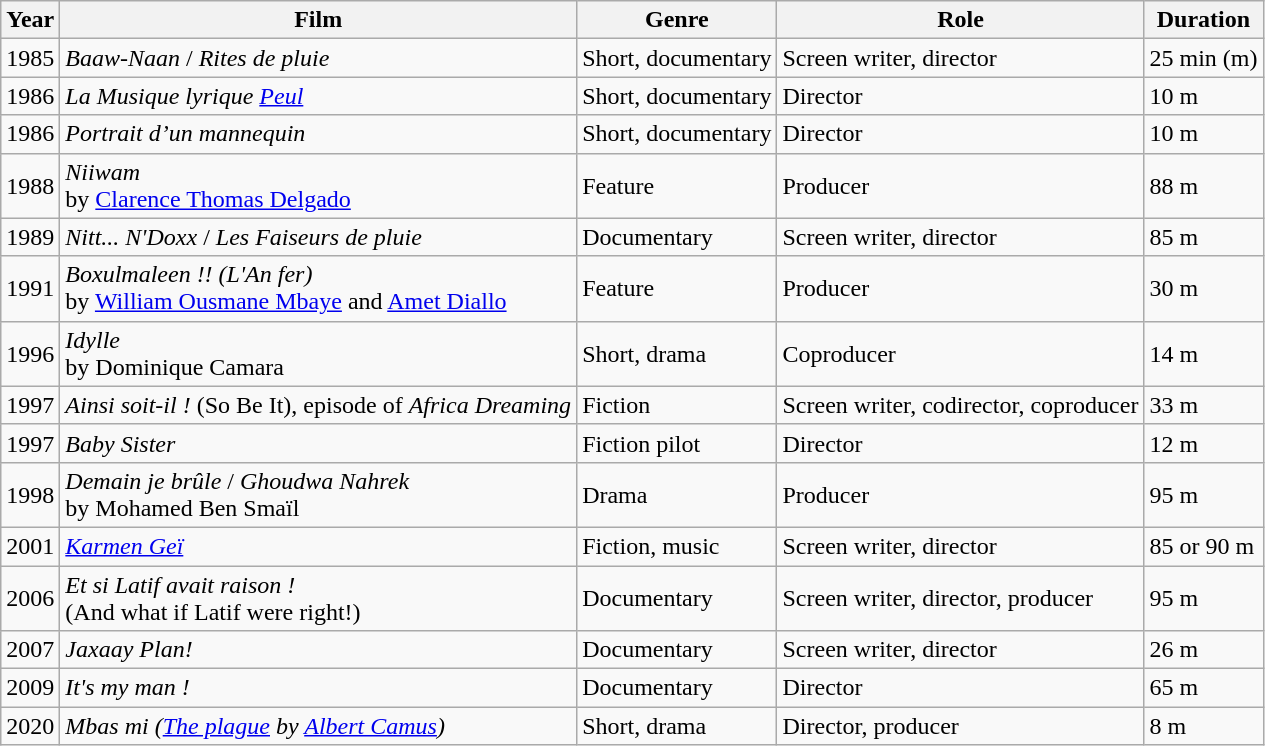<table class="wikitable" border="1">
<tr>
<th>Year</th>
<th>Film</th>
<th>Genre</th>
<th>Role</th>
<th>Duration</th>
</tr>
<tr>
<td>1985</td>
<td><em>Baaw-Naan</em> / <em>Rites de pluie</em></td>
<td>Short, documentary</td>
<td>Screen writer, director</td>
<td>25 min (m)</td>
</tr>
<tr>
<td>1986</td>
<td><em>La Musique lyrique <a href='#'>Peul</a></em></td>
<td>Short, documentary</td>
<td>Director</td>
<td>10 m</td>
</tr>
<tr>
<td>1986</td>
<td><em>Portrait d’un mannequin</em></td>
<td>Short, documentary</td>
<td>Director</td>
<td>10 m</td>
</tr>
<tr>
<td>1988</td>
<td><em>Niiwam</em><br>by <a href='#'>Clarence Thomas Delgado</a></td>
<td>Feature</td>
<td>Producer</td>
<td>88 m</td>
</tr>
<tr>
<td>1989</td>
<td><em>Nitt... N'Doxx</em> / <em>Les Faiseurs de pluie</em></td>
<td>Documentary</td>
<td>Screen writer, director</td>
<td>85 m</td>
</tr>
<tr>
<td>1991</td>
<td><em>Boxulmaleen !! (L'An fer)</em><br>by <a href='#'>William Ousmane Mbaye</a> and <a href='#'>Amet Diallo</a></td>
<td>Feature</td>
<td>Producer</td>
<td>30 m</td>
</tr>
<tr>
<td>1996</td>
<td><em>Idylle</em><br>by Dominique Camara</td>
<td>Short, drama</td>
<td>Coproducer</td>
<td>14 m</td>
</tr>
<tr>
<td>1997</td>
<td><em>Ainsi soit-il !</em> (So Be It), episode of <em>Africa Dreaming</em></td>
<td>Fiction</td>
<td>Screen writer, codirector, coproducer</td>
<td>33 m</td>
</tr>
<tr>
<td>1997</td>
<td><em>Baby Sister</em></td>
<td>Fiction pilot</td>
<td>Director</td>
<td>12 m</td>
</tr>
<tr>
<td>1998</td>
<td><em>Demain je brûle</em> / <em>Ghoudwa Nahrek</em><br>by Mohamed Ben Smaïl</td>
<td>Drama</td>
<td>Producer</td>
<td>95 m</td>
</tr>
<tr>
<td>2001</td>
<td><em><a href='#'>Karmen Geï</a></em></td>
<td>Fiction, music</td>
<td>Screen writer, director</td>
<td>85 or 90 m</td>
</tr>
<tr>
<td>2006</td>
<td><em>Et si Latif avait raison !</em><br>(And what if Latif were right!)</td>
<td>Documentary</td>
<td>Screen writer, director, producer</td>
<td>95 m</td>
</tr>
<tr>
<td>2007</td>
<td><em>Jaxaay Plan!</em></td>
<td>Documentary</td>
<td>Screen writer, director</td>
<td>26 m</td>
</tr>
<tr>
<td>2009</td>
<td><em>It's my man !</em></td>
<td>Documentary</td>
<td>Director</td>
<td>65 m</td>
</tr>
<tr>
<td>2020</td>
<td><em>Mbas mi (<a href='#'>The plague</a> by <a href='#'>Albert Camus</a>)</em></td>
<td>Short, drama</td>
<td>Director, producer</td>
<td>8 m</td>
</tr>
</table>
